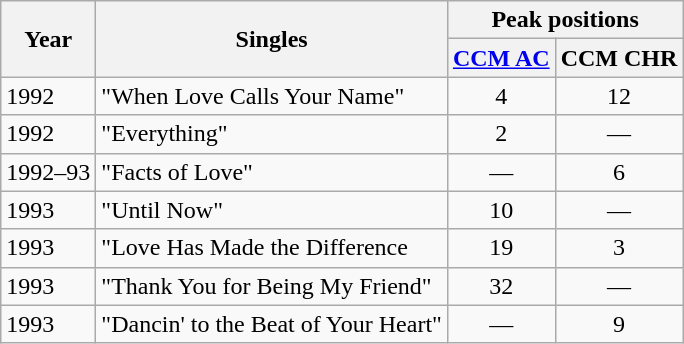<table class="wikitable">
<tr>
<th rowspan="2">Year</th>
<th rowspan="2">Singles</th>
<th colspan="2">Peak positions</th>
</tr>
<tr>
<th><a href='#'>CCM AC</a></th>
<th>CCM CHR</th>
</tr>
<tr>
<td>1992</td>
<td>"When Love Calls Your Name"</td>
<td align="center">4</td>
<td align="center">12</td>
</tr>
<tr>
<td>1992</td>
<td>"Everything"</td>
<td align="center">2</td>
<td align="center">—</td>
</tr>
<tr>
<td>1992–93</td>
<td>"Facts of Love"</td>
<td align="center">—</td>
<td align="center">6</td>
</tr>
<tr>
<td>1993</td>
<td>"Until Now"</td>
<td align="center">10</td>
<td align="center">—</td>
</tr>
<tr>
<td>1993</td>
<td>"Love Has Made the Difference</td>
<td align="center">19</td>
<td align="center">3</td>
</tr>
<tr>
<td>1993</td>
<td>"Thank You for Being My Friend"</td>
<td align="center">32</td>
<td align="center">—</td>
</tr>
<tr>
<td>1993</td>
<td>"Dancin' to the Beat of Your Heart"</td>
<td align="center">—</td>
<td align="center">9</td>
</tr>
</table>
